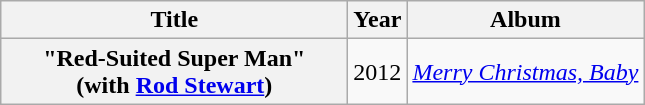<table class="wikitable plainrowheaders" style="text-align:center;">
<tr>
<th scope="col" style="width:14em;">Title</th>
<th scope="col">Year</th>
<th scope="col">Album</th>
</tr>
<tr>
<th scope="row">"Red-Suited Super Man"<br><span>(with <a href='#'>Rod Stewart</a>)</span></th>
<td>2012</td>
<td><em><a href='#'>Merry Christmas, Baby</a></em></td>
</tr>
</table>
